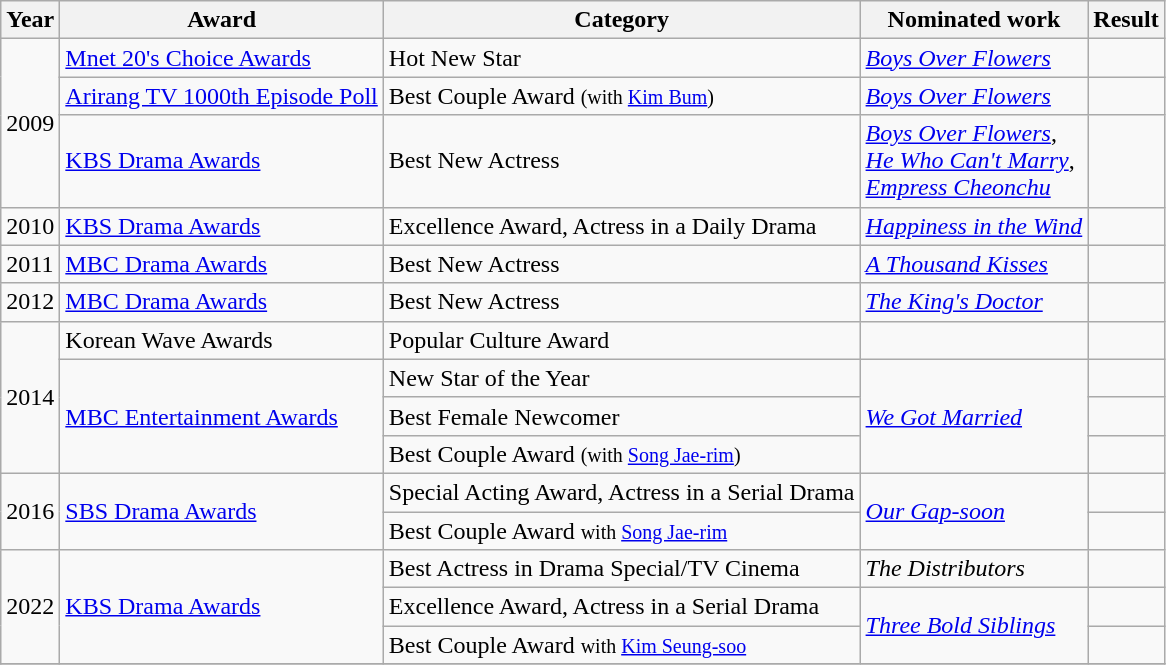<table class="wikitable sortable">
<tr>
<th>Year</th>
<th>Award</th>
<th>Category</th>
<th>Nominated work</th>
<th>Result</th>
</tr>
<tr>
<td rowspan=3>2009</td>
<td><a href='#'>Mnet 20's Choice Awards</a></td>
<td>Hot New Star</td>
<td><em><a href='#'>Boys Over Flowers</a></em></td>
<td></td>
</tr>
<tr>
<td><a href='#'>Arirang TV 1000th Episode Poll</a></td>
<td>Best Couple Award <small>(with <a href='#'>Kim Bum</a>)</small></td>
<td><em><a href='#'>Boys Over Flowers</a></em></td>
<td></td>
</tr>
<tr>
<td><a href='#'>KBS Drama Awards</a></td>
<td>Best New Actress</td>
<td><em><a href='#'>Boys Over Flowers</a></em>, <br> <em><a href='#'>He Who Can't Marry</a></em>, <br> <em><a href='#'>Empress Cheonchu</a></em></td>
<td></td>
</tr>
<tr>
<td>2010</td>
<td><a href='#'>KBS Drama Awards</a></td>
<td>Excellence Award, Actress in a Daily Drama</td>
<td><em><a href='#'>Happiness in the Wind</a></em></td>
<td></td>
</tr>
<tr>
<td>2011</td>
<td><a href='#'>MBC Drama Awards</a></td>
<td>Best New Actress</td>
<td><em><a href='#'>A Thousand Kisses</a></em></td>
<td></td>
</tr>
<tr>
<td>2012</td>
<td><a href='#'>MBC Drama Awards</a></td>
<td>Best New Actress</td>
<td><em><a href='#'>The King's Doctor</a></em></td>
<td></td>
</tr>
<tr>
<td rowspan=4>2014</td>
<td>Korean Wave Awards</td>
<td>Popular Culture Award</td>
<td></td>
<td></td>
</tr>
<tr>
<td rowspan=3><a href='#'>MBC Entertainment Awards</a></td>
<td>New Star of the Year</td>
<td rowspan=3><em><a href='#'>We Got Married</a></em></td>
<td></td>
</tr>
<tr>
<td>Best Female Newcomer</td>
<td></td>
</tr>
<tr>
<td>Best Couple Award <small>(with <a href='#'>Song Jae-rim</a>)</small></td>
<td></td>
</tr>
<tr>
<td rowspan=2>2016</td>
<td rowspan=2><a href='#'>SBS Drama Awards</a></td>
<td>Special Acting Award, Actress in a Serial Drama</td>
<td rowspan=2><em><a href='#'>Our Gap-soon</a></em></td>
<td></td>
</tr>
<tr>
<td>Best Couple Award <small>with <a href='#'>Song Jae-rim</a></small></td>
<td></td>
</tr>
<tr>
<td rowspan="3">2022</td>
<td rowspan="3"><a href='#'>KBS Drama Awards</a></td>
<td>Best Actress in Drama Special/TV Cinema</td>
<td><em>The Distributors</em></td>
<td></td>
</tr>
<tr>
<td>Excellence Award, Actress in a Serial Drama</td>
<td rowspan="2"><em><a href='#'>Three Bold Siblings</a></em></td>
<td></td>
</tr>
<tr>
<td>Best Couple Award <small>with <a href='#'>Kim Seung-soo</a></small></td>
<td></td>
</tr>
<tr>
</tr>
</table>
